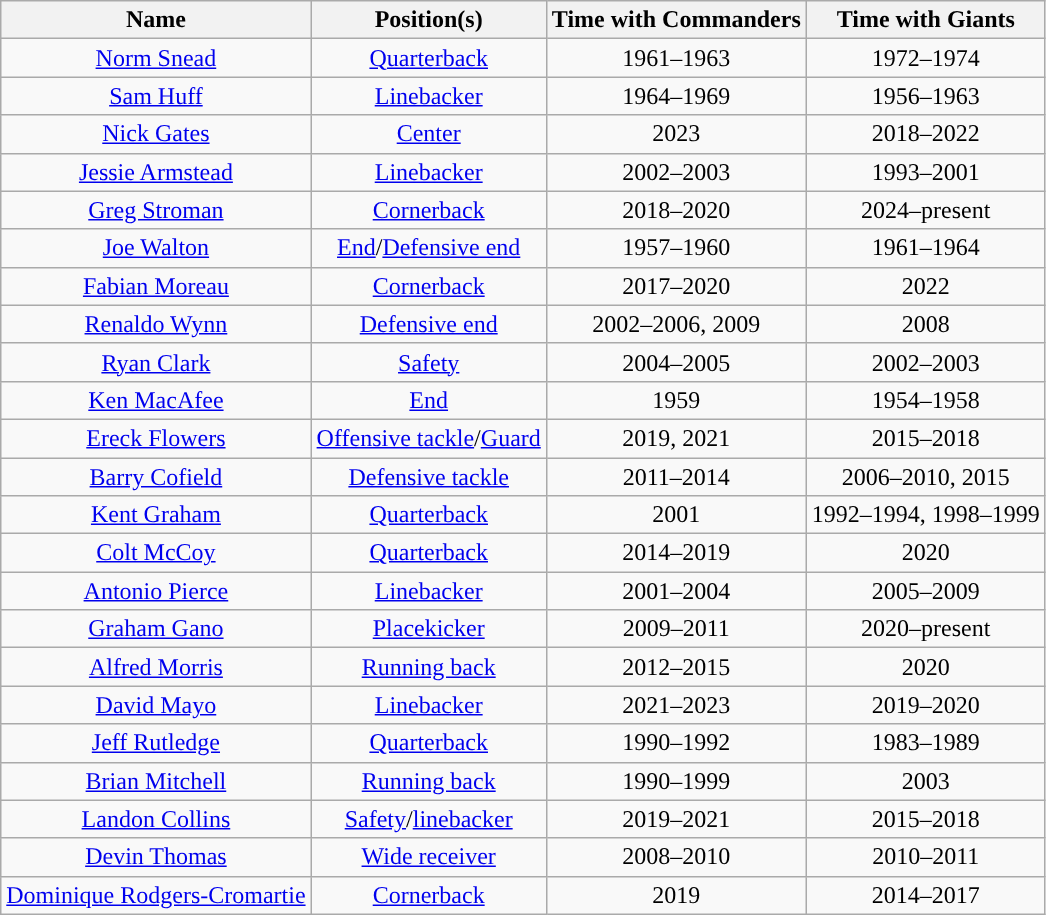<table class="wikitable" style="text-align: center;">
<tr>
<th>Name</th>
<th>Position(s)</th>
<th>Time with Commanders</th>
<th>Time with Giants</th>
</tr>
<tr>
<td><a href='#'>Norm Snead</a></td>
<td><a href='#'>Quarterback</a></td>
<td>1961–1963</td>
<td>1972–1974</td>
</tr>
<tr>
<td><a href='#'>Sam Huff</a></td>
<td><a href='#'>Linebacker</a></td>
<td>1964–1969</td>
<td>1956–1963</td>
</tr>
<tr>
<td><a href='#'>Nick Gates</a></td>
<td><a href='#'>Center</a></td>
<td>2023</td>
<td>2018–2022</td>
</tr>
<tr>
<td><a href='#'>Jessie Armstead</a></td>
<td><a href='#'>Linebacker</a></td>
<td>2002–2003</td>
<td>1993–2001</td>
</tr>
<tr>
<td><a href='#'>Greg Stroman</a></td>
<td><a href='#'>Cornerback</a></td>
<td>2018–2020</td>
<td>2024–present</td>
</tr>
<tr>
<td><a href='#'>Joe Walton</a></td>
<td><a href='#'>End</a>/<a href='#'>Defensive end</a></td>
<td>1957–1960</td>
<td>1961–1964</td>
</tr>
<tr>
<td><a href='#'>Fabian Moreau</a></td>
<td><a href='#'>Cornerback</a></td>
<td>2017–2020</td>
<td>2022</td>
</tr>
<tr>
<td><a href='#'>Renaldo Wynn</a></td>
<td><a href='#'>Defensive end</a></td>
<td>2002–2006, 2009</td>
<td>2008</td>
</tr>
<tr>
<td><a href='#'>Ryan Clark</a></td>
<td><a href='#'>Safety</a></td>
<td>2004–2005</td>
<td>2002–2003</td>
</tr>
<tr>
<td><a href='#'>Ken MacAfee</a></td>
<td><a href='#'>End</a></td>
<td>1959</td>
<td>1954–1958</td>
</tr>
<tr>
<td><a href='#'>Ereck Flowers</a></td>
<td><a href='#'>Offensive tackle</a>/<a href='#'>Guard</a></td>
<td>2019, 2021</td>
<td>2015–2018</td>
</tr>
<tr>
<td><a href='#'>Barry Cofield</a></td>
<td><a href='#'>Defensive tackle</a></td>
<td>2011–2014</td>
<td>2006–2010, 2015</td>
</tr>
<tr>
<td><a href='#'>Kent Graham</a></td>
<td><a href='#'>Quarterback</a></td>
<td>2001</td>
<td>1992–1994, 1998–1999</td>
</tr>
<tr>
<td><a href='#'>Colt McCoy</a></td>
<td><a href='#'>Quarterback</a></td>
<td>2014–2019</td>
<td>2020</td>
</tr>
<tr>
<td><a href='#'>Antonio Pierce</a></td>
<td><a href='#'>Linebacker</a></td>
<td>2001–2004</td>
<td>2005–2009</td>
</tr>
<tr>
<td><a href='#'>Graham Gano</a></td>
<td><a href='#'>Placekicker</a></td>
<td>2009–2011</td>
<td>2020–present</td>
</tr>
<tr>
<td><a href='#'>Alfred Morris</a></td>
<td><a href='#'>Running back</a></td>
<td>2012–2015</td>
<td>2020</td>
</tr>
<tr>
<td><a href='#'>David Mayo</a></td>
<td><a href='#'>Linebacker</a></td>
<td>2021–2023</td>
<td>2019–2020</td>
</tr>
<tr>
<td><a href='#'>Jeff Rutledge</a></td>
<td><a href='#'>Quarterback</a></td>
<td>1990–1992</td>
<td>1983–1989</td>
</tr>
<tr>
<td><a href='#'>Brian Mitchell</a></td>
<td><a href='#'>Running back</a></td>
<td>1990–1999</td>
<td>2003</td>
</tr>
<tr>
<td><a href='#'>Landon Collins</a></td>
<td><a href='#'>Safety</a>/<a href='#'>linebacker</a></td>
<td>2019–2021</td>
<td>2015–2018</td>
</tr>
<tr>
<td><a href='#'>Devin Thomas</a></td>
<td><a href='#'>Wide receiver</a></td>
<td>2008–2010</td>
<td>2010–2011</td>
</tr>
<tr>
<td><a href='#'>Dominique Rodgers-Cromartie</a></td>
<td><a href='#'>Cornerback</a></td>
<td>2019</td>
<td>2014–2017</td>
</tr>
</table>
